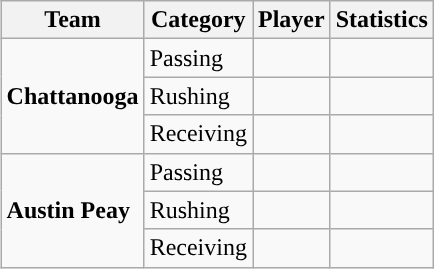<table class="wikitable" style="float: right;">
<tr>
<th>Team</th>
<th>Category</th>
<th>Player</th>
<th>Statistics</th>
</tr>
<tr>
<td rowspan=3><strong>Chattanooga</strong></td>
<td>Passing</td>
<td></td>
<td></td>
</tr>
<tr>
<td>Rushing</td>
<td></td>
<td></td>
</tr>
<tr>
<td>Receiving</td>
<td></td>
<td></td>
</tr>
<tr>
<td rowspan=3><strong>Austin Peay</strong></td>
<td>Passing</td>
<td></td>
<td></td>
</tr>
<tr>
<td>Rushing</td>
<td></td>
<td></td>
</tr>
<tr>
<td>Receiving</td>
<td></td>
<td></td>
</tr>
</table>
